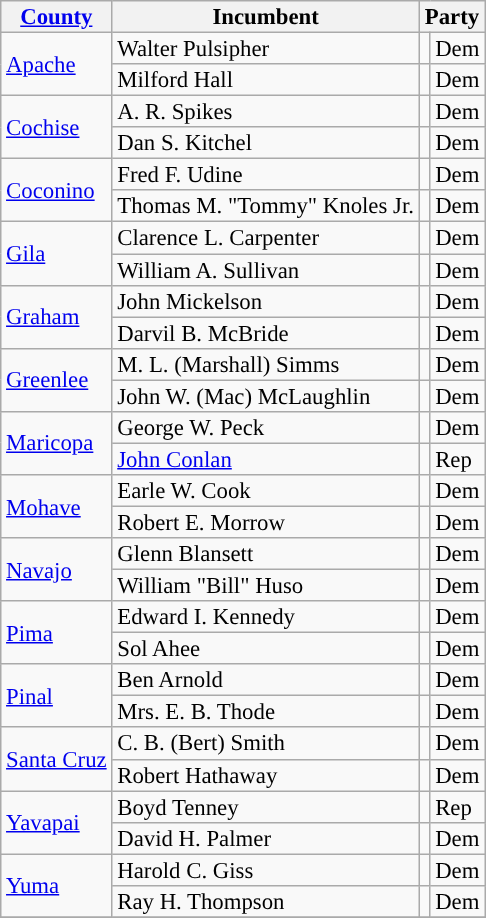<table class="sortable wikitable" style="font-size:95%;line-height:14px;">
<tr>
<th><a href='#'>County</a></th>
<th>Incumbent</th>
<th colspan="2">Party</th>
</tr>
<tr>
<td rowspan="2"><a href='#'>Apache</a></td>
<td>Walter Pulsipher</td>
<td style="background:"></td>
<td>Dem</td>
</tr>
<tr>
<td>Milford Hall</td>
<td style="background:"></td>
<td>Dem</td>
</tr>
<tr>
<td rowspan="2"><a href='#'>Cochise</a></td>
<td>A. R. Spikes</td>
<td style="background:"></td>
<td>Dem</td>
</tr>
<tr>
<td>Dan S. Kitchel</td>
<td style="background:"></td>
<td>Dem</td>
</tr>
<tr>
<td rowspan="2"><a href='#'>Coconino</a></td>
<td>Fred F. Udine</td>
<td style="background:"></td>
<td>Dem</td>
</tr>
<tr>
<td>Thomas M. "Tommy" Knoles Jr.</td>
<td style="background:"></td>
<td>Dem</td>
</tr>
<tr>
<td rowspan="2"><a href='#'>Gila</a></td>
<td>Clarence L. Carpenter</td>
<td style="background:"></td>
<td>Dem</td>
</tr>
<tr>
<td>William A. Sullivan</td>
<td style="background:"></td>
<td>Dem</td>
</tr>
<tr>
<td rowspan="2"><a href='#'>Graham</a></td>
<td>John Mickelson</td>
<td style="background:"></td>
<td>Dem</td>
</tr>
<tr>
<td>Darvil B. McBride</td>
<td style="background:"></td>
<td>Dem</td>
</tr>
<tr>
<td rowspan="2"><a href='#'>Greenlee</a></td>
<td>M. L. (Marshall) Simms</td>
<td style="background:"></td>
<td>Dem</td>
</tr>
<tr>
<td>John W. (Mac) McLaughlin</td>
<td style="background:"></td>
<td>Dem</td>
</tr>
<tr>
<td rowspan="2"><a href='#'>Maricopa</a></td>
<td>George W. Peck</td>
<td style="background:"></td>
<td>Dem</td>
</tr>
<tr>
<td><a href='#'>John Conlan</a></td>
<td style="background:"></td>
<td>Rep</td>
</tr>
<tr>
<td rowspan="2"><a href='#'>Mohave</a></td>
<td>Earle W. Cook</td>
<td style="background:"></td>
<td>Dem</td>
</tr>
<tr>
<td>Robert E. Morrow</td>
<td style="background:"></td>
<td>Dem</td>
</tr>
<tr>
<td rowspan="2"><a href='#'>Navajo</a></td>
<td>Glenn Blansett</td>
<td style="background:"></td>
<td>Dem</td>
</tr>
<tr>
<td>William "Bill" Huso</td>
<td style="background:"></td>
<td>Dem</td>
</tr>
<tr>
<td rowspan="2"><a href='#'>Pima</a></td>
<td>Edward I. Kennedy</td>
<td style="background:"></td>
<td>Dem</td>
</tr>
<tr>
<td>Sol Ahee</td>
<td style="background:"></td>
<td>Dem</td>
</tr>
<tr>
<td rowspan="2"><a href='#'>Pinal</a></td>
<td>Ben Arnold</td>
<td style="background:"></td>
<td>Dem</td>
</tr>
<tr>
<td>Mrs. E. B. Thode</td>
<td style="background:"></td>
<td>Dem</td>
</tr>
<tr>
<td rowspan="2"><a href='#'>Santa Cruz</a></td>
<td>C. B. (Bert) Smith</td>
<td style="background:"></td>
<td>Dem</td>
</tr>
<tr>
<td>Robert Hathaway</td>
<td style="background:"></td>
<td>Dem</td>
</tr>
<tr>
<td rowspan="2"><a href='#'>Yavapai</a></td>
<td>Boyd Tenney</td>
<td style="background:"></td>
<td>Rep</td>
</tr>
<tr>
<td>David H. Palmer</td>
<td style="background:"></td>
<td>Dem</td>
</tr>
<tr>
<td rowspan="2"><a href='#'>Yuma</a></td>
<td>Harold C. Giss</td>
<td style="background:"></td>
<td>Dem</td>
</tr>
<tr>
<td>Ray H. Thompson</td>
<td style="background:"></td>
<td>Dem</td>
</tr>
<tr>
</tr>
</table>
